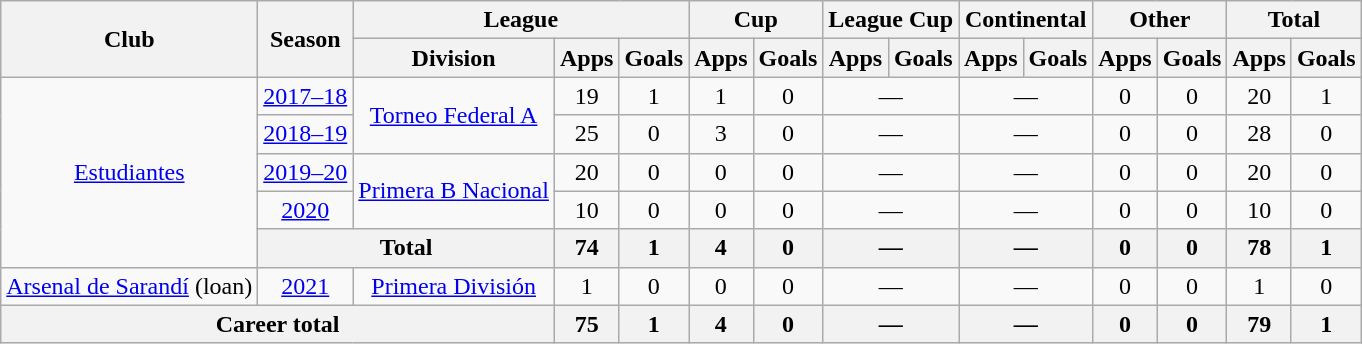<table class="wikitable" style="text-align:center">
<tr>
<th rowspan="2">Club</th>
<th rowspan="2">Season</th>
<th colspan="3">League</th>
<th colspan="2">Cup</th>
<th colspan="2">League Cup</th>
<th colspan="2">Continental</th>
<th colspan="2">Other</th>
<th colspan="2">Total</th>
</tr>
<tr>
<th>Division</th>
<th>Apps</th>
<th>Goals</th>
<th>Apps</th>
<th>Goals</th>
<th>Apps</th>
<th>Goals</th>
<th>Apps</th>
<th>Goals</th>
<th>Apps</th>
<th>Goals</th>
<th>Apps</th>
<th>Goals</th>
</tr>
<tr>
<td rowspan="5"><a href='#'>Estudiantes</a></td>
<td><a href='#'>2017–18</a></td>
<td rowspan="2"><a href='#'>Torneo Federal A</a></td>
<td>19</td>
<td>1</td>
<td>1</td>
<td>0</td>
<td colspan="2">—</td>
<td colspan="2">—</td>
<td>0</td>
<td>0</td>
<td>20</td>
<td>1</td>
</tr>
<tr>
<td><a href='#'>2018–19</a></td>
<td>25</td>
<td>0</td>
<td>3</td>
<td>0</td>
<td colspan="2">—</td>
<td colspan="2">—</td>
<td>0</td>
<td>0</td>
<td>28</td>
<td>0</td>
</tr>
<tr>
<td><a href='#'>2019–20</a></td>
<td rowspan="2"><a href='#'>Primera B Nacional</a></td>
<td>20</td>
<td>0</td>
<td>0</td>
<td>0</td>
<td colspan="2">—</td>
<td colspan="2">—</td>
<td>0</td>
<td>0</td>
<td>20</td>
<td>0</td>
</tr>
<tr>
<td><a href='#'>2020</a></td>
<td>10</td>
<td>0</td>
<td>0</td>
<td>0</td>
<td colspan="2">—</td>
<td colspan="2">—</td>
<td>0</td>
<td>0</td>
<td>10</td>
<td>0</td>
</tr>
<tr>
<th colspan="2">Total</th>
<th>74</th>
<th>1</th>
<th>4</th>
<th>0</th>
<th colspan="2">—</th>
<th colspan="2">—</th>
<th>0</th>
<th>0</th>
<th>78</th>
<th>1</th>
</tr>
<tr>
<td rowspan="1"><a href='#'>Arsenal de Sarandí</a> (loan)</td>
<td><a href='#'>2021</a></td>
<td rowspan="1"><a href='#'>Primera División</a></td>
<td>1</td>
<td>0</td>
<td>0</td>
<td>0</td>
<td colspan="2">—</td>
<td colspan="2">—</td>
<td>0</td>
<td>0</td>
<td>1</td>
<td>0</td>
</tr>
<tr>
<th colspan="3">Career total</th>
<th>75</th>
<th>1</th>
<th>4</th>
<th>0</th>
<th colspan="2">—</th>
<th colspan="2">—</th>
<th>0</th>
<th>0</th>
<th>79</th>
<th>1</th>
</tr>
</table>
